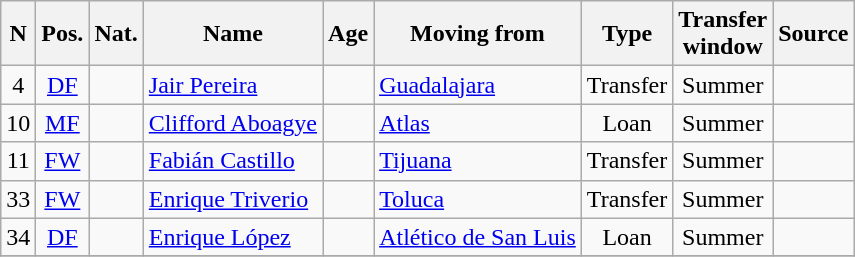<table class="wikitable sortable" style="text-align:center">
<tr>
<th>N</th>
<th>Pos.</th>
<th>Nat.</th>
<th>Name</th>
<th>Age</th>
<th>Moving from</th>
<th>Type</th>
<th>Transfer<br>window</th>
<th>Source</th>
</tr>
<tr>
<td>4</td>
<td><a href='#'>DF</a></td>
<td></td>
<td align=left><a href='#'>Jair Pereira</a></td>
<td></td>
<td align=left><a href='#'>Guadalajara</a></td>
<td>Transfer</td>
<td>Summer</td>
<td></td>
</tr>
<tr>
<td>10</td>
<td><a href='#'>MF</a></td>
<td></td>
<td align=left><a href='#'>Clifford Aboagye</a></td>
<td></td>
<td align=left><a href='#'>Atlas</a></td>
<td>Loan</td>
<td>Summer</td>
<td></td>
</tr>
<tr>
<td>11</td>
<td><a href='#'>FW</a></td>
<td></td>
<td align=left><a href='#'>Fabián Castillo</a></td>
<td></td>
<td align=left><a href='#'>Tijuana</a></td>
<td>Transfer</td>
<td>Summer</td>
<td></td>
</tr>
<tr>
<td>33</td>
<td><a href='#'>FW</a></td>
<td></td>
<td align=left><a href='#'>Enrique Triverio</a></td>
<td></td>
<td align=left><a href='#'>Toluca</a></td>
<td>Transfer</td>
<td>Summer</td>
<td></td>
</tr>
<tr>
<td>34</td>
<td><a href='#'>DF</a></td>
<td></td>
<td align=left><a href='#'>Enrique López</a></td>
<td></td>
<td align=left><a href='#'>Atlético de San Luis</a></td>
<td>Loan</td>
<td>Summer</td>
<td></td>
</tr>
<tr>
</tr>
</table>
